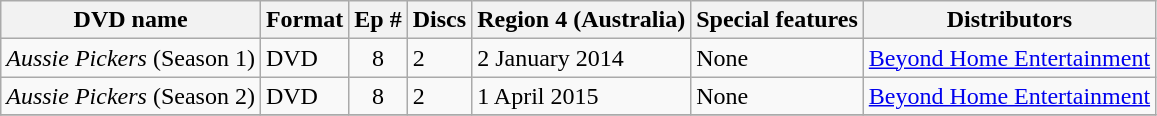<table class="wikitable">
<tr>
<th>DVD name</th>
<th>Format</th>
<th>Ep #</th>
<th>Discs</th>
<th>Region 4 (Australia)</th>
<th>Special features</th>
<th>Distributors</th>
</tr>
<tr>
<td><em>Aussie Pickers</em> (Season 1)</td>
<td>DVD</td>
<td style="text-align:center;">8</td>
<td>2</td>
<td>2 January 2014</td>
<td>None</td>
<td><a href='#'>Beyond Home Entertainment</a></td>
</tr>
<tr>
<td><em>Aussie Pickers</em> (Season 2)</td>
<td>DVD</td>
<td style="text-align:center;">8</td>
<td>2</td>
<td>1 April 2015</td>
<td>None</td>
<td><a href='#'>Beyond Home Entertainment</a></td>
</tr>
<tr>
</tr>
</table>
